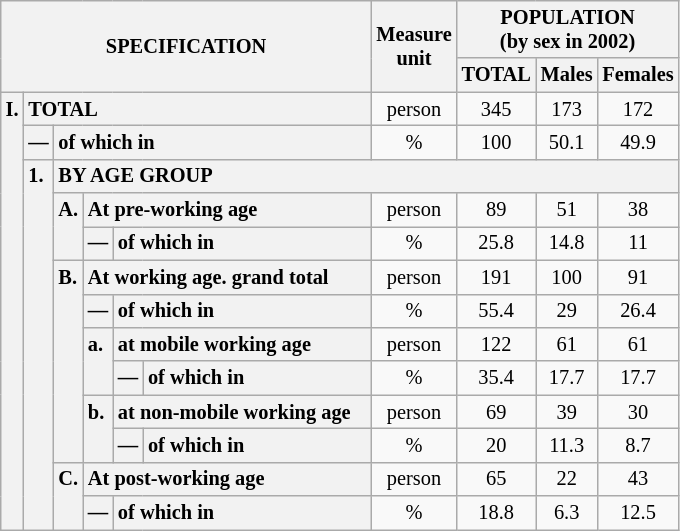<table class="wikitable" style="font-size:85%; text-align:center">
<tr>
<th rowspan="2" colspan="6">SPECIFICATION</th>
<th rowspan="2">Measure<br> unit</th>
<th colspan="3" rowspan="1">POPULATION<br> (by sex in 2002)</th>
</tr>
<tr>
<th>TOTAL</th>
<th>Males</th>
<th>Females</th>
</tr>
<tr>
<th style="text-align:left" valign="top" rowspan="13">I.</th>
<th style="text-align:left" colspan="5">TOTAL</th>
<td>person</td>
<td>345</td>
<td>173</td>
<td>172</td>
</tr>
<tr>
<th style="text-align:left" valign="top">—</th>
<th style="text-align:left" colspan="4">of which in</th>
<td>%</td>
<td>100</td>
<td>50.1</td>
<td>49.9</td>
</tr>
<tr>
<th style="text-align:left" valign="top" rowspan="11">1.</th>
<th style="text-align:left" colspan="19">BY AGE GROUP</th>
</tr>
<tr>
<th style="text-align:left" valign="top" rowspan="2">A.</th>
<th style="text-align:left" colspan="3">At pre-working age</th>
<td>person</td>
<td>89</td>
<td>51</td>
<td>38</td>
</tr>
<tr>
<th style="text-align:left" valign="top">—</th>
<th style="text-align:left" valign="top" colspan="2">of which in</th>
<td>%</td>
<td>25.8</td>
<td>14.8</td>
<td>11</td>
</tr>
<tr>
<th style="text-align:left" valign="top" rowspan="6">B.</th>
<th style="text-align:left" colspan="3">At working age. grand total</th>
<td>person</td>
<td>191</td>
<td>100</td>
<td>91</td>
</tr>
<tr>
<th style="text-align:left" valign="top">—</th>
<th style="text-align:left" valign="top" colspan="2">of which in</th>
<td>%</td>
<td>55.4</td>
<td>29</td>
<td>26.4</td>
</tr>
<tr>
<th style="text-align:left" valign="top" rowspan="2">a.</th>
<th style="text-align:left" colspan="2">at mobile working age</th>
<td>person</td>
<td>122</td>
<td>61</td>
<td>61</td>
</tr>
<tr>
<th style="text-align:left" valign="top">—</th>
<th style="text-align:left" valign="top" colspan="1">of which in                        </th>
<td>%</td>
<td>35.4</td>
<td>17.7</td>
<td>17.7</td>
</tr>
<tr>
<th style="text-align:left" valign="top" rowspan="2">b.</th>
<th style="text-align:left" colspan="2">at non-mobile working age</th>
<td>person</td>
<td>69</td>
<td>39</td>
<td>30</td>
</tr>
<tr>
<th style="text-align:left" valign="top">—</th>
<th style="text-align:left" valign="top" colspan="1">of which in                        </th>
<td>%</td>
<td>20</td>
<td>11.3</td>
<td>8.7</td>
</tr>
<tr>
<th style="text-align:left" valign="top" rowspan="2">C.</th>
<th style="text-align:left" colspan="3">At post-working age</th>
<td>person</td>
<td>65</td>
<td>22</td>
<td>43</td>
</tr>
<tr>
<th style="text-align:left" valign="top">—</th>
<th style="text-align:left" valign="top" colspan="2">of which in</th>
<td>%</td>
<td>18.8</td>
<td>6.3</td>
<td>12.5</td>
</tr>
</table>
